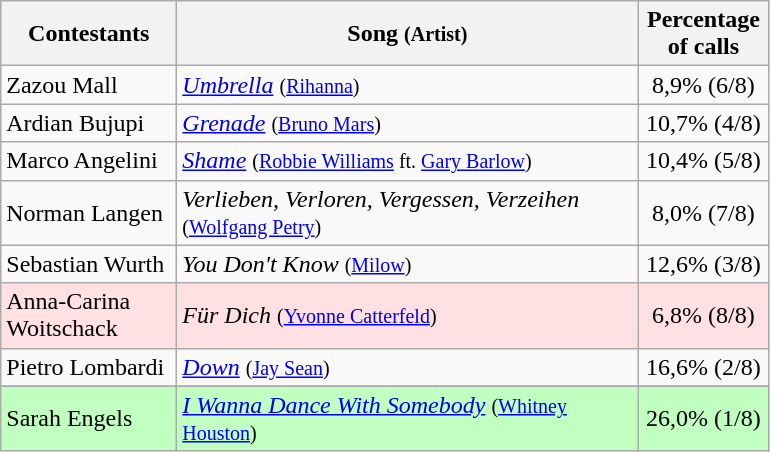<table class="wikitable">
<tr ">
<th style="width:110px;">Contestants</th>
<th style="width:300px;">Song <small>(Artist)</small></th>
<th style="width:80px;">Percentage of calls</th>
</tr>
<tr>
<td align="left">Zazou Mall</td>
<td align="left"><em><a href='#'>Umbrella</a></em> <small>(<a href='#'>Rihanna</a>)</small></td>
<td style="text-align:center;">8,9% (6/8)</td>
</tr>
<tr>
<td align="left">Ardian Bujupi</td>
<td align="left"><em><a href='#'>Grenade</a></em> <small>(<a href='#'>Bruno Mars</a>)</small></td>
<td style="text-align:center;">10,7% (4/8)</td>
</tr>
<tr>
<td align="left">Marco Angelini</td>
<td align="left"><em><a href='#'>Shame</a></em> <small>(<a href='#'>Robbie Williams</a> ft. <a href='#'>Gary Barlow</a>)</small></td>
<td style="text-align:center;">10,4% (5/8)</td>
</tr>
<tr>
<td align="left">Norman Langen</td>
<td align="left"><em>Verlieben, Verloren, Vergessen, Verzeihen</em> <small>(<a href='#'>Wolfgang Petry</a>)</small></td>
<td style="text-align:center;">8,0% (7/8)</td>
</tr>
<tr>
<td align="left">Sebastian Wurth</td>
<td align="left"><em>You Don't Know</em> <small>(<a href='#'>Milow</a>)</small></td>
<td style="text-align:center;">12,6% (3/8)</td>
</tr>
<tr bgcolor="#ffe1e4">
<td align="left">Anna-Carina Woitschack</td>
<td align="left"><em>Für Dich</em> <small>(<a href='#'>Yvonne Catterfeld</a>)</small></td>
<td style="text-align:center;">6,8% (8/8)</td>
</tr>
<tr>
<td align="left">Pietro Lombardi</td>
<td align="left"><em><a href='#'>Down</a></em> <small>(<a href='#'>Jay Sean</a>)</small></td>
<td style="text-align:center;">16,6% (2/8)</td>
</tr>
<tr>
</tr>
<tr style="background:#c1ffc1;">
<td align="left">Sarah Engels</td>
<td align="left"><em><a href='#'>I Wanna Dance With Somebody</a></em> <small>(<a href='#'>Whitney Houston</a>)</small></td>
<td style="text-align:center;">26,0% (1/8)</td>
</tr>
</table>
